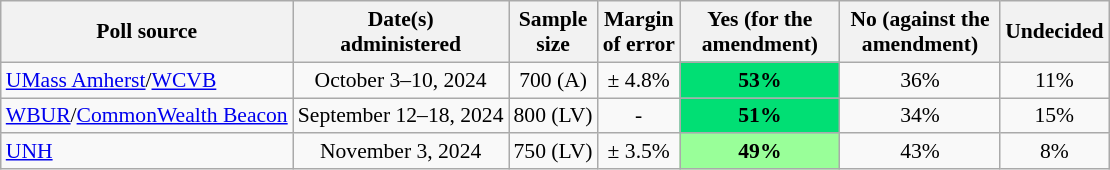<table class="wikitable" style="font-size:90%;text-align:center;">
<tr>
<th>Poll source</th>
<th>Date(s)<br>administered</th>
<th>Sample<br>size</th>
<th>Margin<br>of error</th>
<th style="width:100px;">Yes (for the amendment)</th>
<th style="width:100px;">No (against the amendment)</th>
<th>Undecided</th>
</tr>
<tr>
<td style="text-align:left;"><a href='#'>UMass Amherst</a>/<a href='#'>WCVB</a></td>
<td>October 3–10, 2024</td>
<td>700 (A)</td>
<td>± 4.8%</td>
<td style="background: rgb(1,223,116);"><strong>53%</strong></td>
<td>36%</td>
<td>11%</td>
</tr>
<tr>
<td style="text-align:left;"><a href='#'>WBUR</a>/<a href='#'>CommonWealth Beacon</a></td>
<td>September 12–18, 2024</td>
<td>800 (LV)</td>
<td>-</td>
<td style="background: rgb(1,223,116);"><strong>51%</strong></td>
<td>34%</td>
<td>15%</td>
</tr>
<tr>
<td style="text-align:left;"><a href='#'>UNH</a></td>
<td>November 3, 2024</td>
<td>750 (LV)</td>
<td>± 3.5%</td>
<td style="background: rgb(153, 255, 153);"><strong>49%</strong></td>
<td>43%</td>
<td>8%</td>
</tr>
</table>
